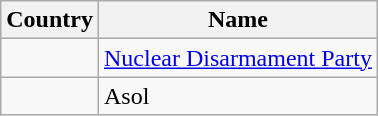<table class="wikitable">
<tr ">
<th>Country</th>
<th>Name</th>
</tr>
<tr>
<td></td>
<td><a href='#'>Nuclear Disarmament Party</a><br></td>
</tr>
<tr>
<td></td>
<td>Asol<br></td>
</tr>
</table>
